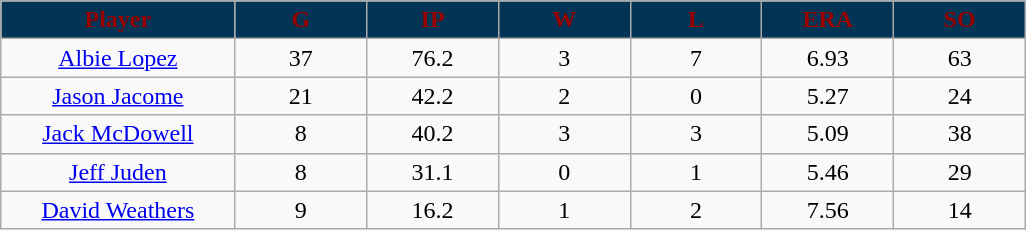<table class="wikitable sortable">
<tr>
<th style="background:#023456;color:#990000;"  width="16%">Player</th>
<th style="background:#023456;color:#990000;"  width="9%">G</th>
<th style="background:#023456;color:#990000;"  width="9%">IP</th>
<th style="background:#023456;color:#990000;"  width="9%">W</th>
<th style="background:#023456;color:#990000;"  width="9%">L</th>
<th style="background:#023456;color:#990000;"  width="9%">ERA</th>
<th style="background:#023456;color:#990000;"  width="9%">SO</th>
</tr>
<tr align="center">
<td><a href='#'>Albie Lopez</a></td>
<td>37</td>
<td>76.2</td>
<td>3</td>
<td>7</td>
<td>6.93</td>
<td>63</td>
</tr>
<tr align="center">
<td><a href='#'>Jason Jacome</a></td>
<td>21</td>
<td>42.2</td>
<td>2</td>
<td>0</td>
<td>5.27</td>
<td>24</td>
</tr>
<tr align="center">
<td><a href='#'>Jack McDowell</a></td>
<td>8</td>
<td>40.2</td>
<td>3</td>
<td>3</td>
<td>5.09</td>
<td>38</td>
</tr>
<tr align="center">
<td><a href='#'>Jeff Juden</a></td>
<td>8</td>
<td>31.1</td>
<td>0</td>
<td>1</td>
<td>5.46</td>
<td>29</td>
</tr>
<tr align="center">
<td><a href='#'>David Weathers</a></td>
<td>9</td>
<td>16.2</td>
<td>1</td>
<td>2</td>
<td>7.56</td>
<td>14</td>
</tr>
</table>
